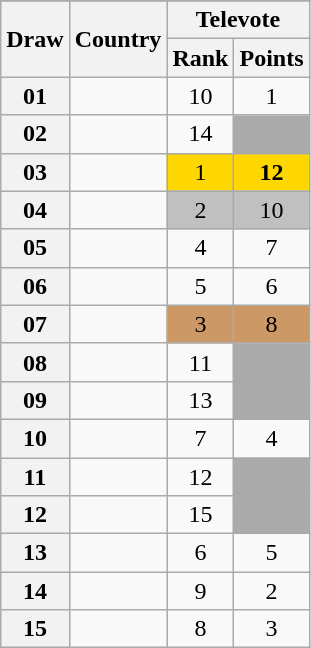<table class="sortable wikitable collapsible plainrowheaders" style="text-align:center;">
<tr>
</tr>
<tr>
<th scope="col" rowspan="2">Draw</th>
<th scope="col" rowspan="2">Country</th>
<th scope="col" colspan="2">Televote</th>
</tr>
<tr>
<th scope="col">Rank</th>
<th scope="col" class="unsortable">Points</th>
</tr>
<tr>
<th scope="row" style="text-align:center;">01</th>
<td style="text-align:left;"></td>
<td>10</td>
<td>1</td>
</tr>
<tr>
<th scope="row" style="text-align:center;">02</th>
<td style="text-align:left;"></td>
<td>14</td>
<td style="background:#AAAAAA;"></td>
</tr>
<tr>
<th scope="row" style="text-align:center;">03</th>
<td style="text-align:left;"></td>
<td style="background:gold;">1</td>
<td style="background:gold;"><strong>12</strong></td>
</tr>
<tr>
<th scope="row" style="text-align:center;">04</th>
<td style="text-align:left;"></td>
<td style="background:silver;">2</td>
<td style="background:silver;">10</td>
</tr>
<tr>
<th scope="row" style="text-align:center;">05</th>
<td style="text-align:left;"></td>
<td>4</td>
<td>7</td>
</tr>
<tr>
<th scope="row" style="text-align:center;">06</th>
<td style="text-align:left;"></td>
<td>5</td>
<td>6</td>
</tr>
<tr>
<th scope="row" style="text-align:center;">07</th>
<td style="text-align:left;"></td>
<td style="background:#CC9966;">3</td>
<td style="background:#CC9966;">8</td>
</tr>
<tr>
<th scope="row" style="text-align:center;">08</th>
<td style="text-align:left;"></td>
<td>11</td>
<td style="background:#AAAAAA;"></td>
</tr>
<tr>
<th scope="row" style="text-align:center;">09</th>
<td style="text-align:left;"></td>
<td>13</td>
<td style="background:#AAAAAA;"></td>
</tr>
<tr>
<th scope="row" style="text-align:center;">10</th>
<td style="text-align:left;"></td>
<td>7</td>
<td>4</td>
</tr>
<tr>
<th scope="row" style="text-align:center;">11</th>
<td style="text-align:left;"></td>
<td>12</td>
<td style="background:#AAAAAA;"></td>
</tr>
<tr>
<th scope="row" style="text-align:center;">12</th>
<td style="text-align:left;"></td>
<td>15</td>
<td style="background:#AAAAAA;"></td>
</tr>
<tr>
<th scope="row" style="text-align:center;">13</th>
<td style="text-align:left;"></td>
<td>6</td>
<td>5</td>
</tr>
<tr>
<th scope="row" style="text-align:center;">14</th>
<td style="text-align:left;"></td>
<td>9</td>
<td>2</td>
</tr>
<tr>
<th scope="row" style="text-align:center;">15</th>
<td style="text-align:left;"></td>
<td>8</td>
<td>3</td>
</tr>
</table>
